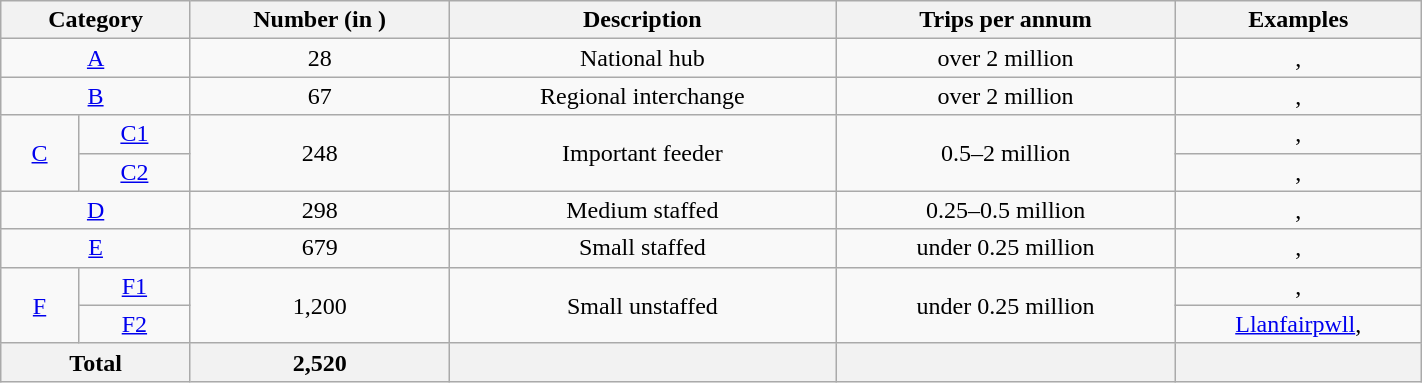<table class="wikitable" style="text-align: center;" width="75%">
<tr>
<th colspan="2">Category</th>
<th>Number (in )</th>
<th>Description</th>
<th>Trips per annum</th>
<th>Examples</th>
</tr>
<tr>
<td colspan="2"><a href='#'>A</a></td>
<td>28</td>
<td>National hub</td>
<td>over 2 million</td>
<td>, </td>
</tr>
<tr>
<td colspan="2"><a href='#'>B</a></td>
<td>67</td>
<td>Regional interchange</td>
<td>over 2 million</td>
<td>, </td>
</tr>
<tr>
<td rowspan="2"><a href='#'>C</a></td>
<td><a href='#'>C1</a></td>
<td rowspan="2">248</td>
<td rowspan="2">Important feeder</td>
<td rowspan="2">0.5–2 million</td>
<td>, </td>
</tr>
<tr>
<td><a href='#'>C2</a></td>
<td>, </td>
</tr>
<tr>
<td colspan="2"><a href='#'>D</a></td>
<td>298</td>
<td>Medium staffed</td>
<td>0.25–0.5 million</td>
<td>, </td>
</tr>
<tr>
<td colspan="2"><a href='#'>E</a></td>
<td>679</td>
<td>Small staffed</td>
<td>under 0.25 million</td>
<td>, </td>
</tr>
<tr>
<td rowspan="2"><a href='#'>F</a></td>
<td><a href='#'>F1</a></td>
<td rowspan="2">1,200</td>
<td rowspan="2">Small unstaffed</td>
<td rowspan="2">under 0.25 million</td>
<td>, </td>
</tr>
<tr>
<td><a href='#'>F2</a></td>
<td><a href='#'>Llanfairpwll</a>, </td>
</tr>
<tr>
<th colspan="2">Total</th>
<th>2,520</th>
<th></th>
<th></th>
<th></th>
</tr>
</table>
